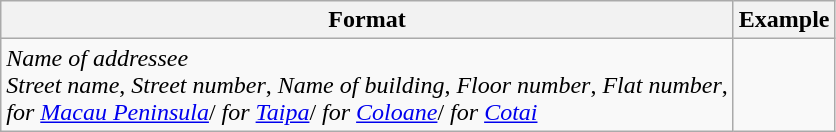<table class="wikitable">
<tr>
<th>Format</th>
<th>Example</th>
</tr>
<tr>
<td><em>Name of addressee</em><br><em>Street name</em>, <em>Street number</em>, <em>Name of building</em>, <em>Floor number</em>, <em>Flat number</em>,<br> <em>for <a href='#'>Macau Peninsula</a></em>/ <em>for <a href='#'>Taipa</a></em>/ <em>for <a href='#'>Coloane</a></em>/ <em>for <a href='#'>Cotai</a></em></td>
<td></td>
</tr>
</table>
